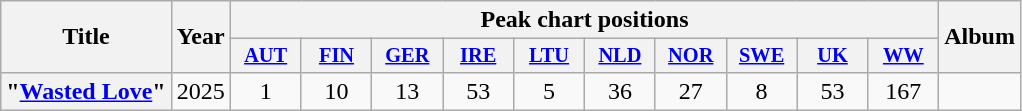<table class="wikitable plainrowheaders" style="text-align:center;">
<tr>
<th scope="col" rowspan="2">Title</th>
<th scope="col" rowspan="2">Year</th>
<th scope="col" colspan="10">Peak chart positions</th>
<th scope="col" rowspan="2">Album</th>
</tr>
<tr>
<th scope="col" style="width:3em;font-size:85%;"><a href='#'>AUT</a><br></th>
<th scope="col" style="width:3em;font-size:85%;"><a href='#'>FIN</a><br></th>
<th scope="col" style="width:3em;font-size:85%;"><a href='#'>GER</a><br></th>
<th scope="col" style="width:3em;font-size:85%;"><a href='#'>IRE</a><br></th>
<th scope="col" style="width:3em;font-size:85%;"><a href='#'>LTU</a><br></th>
<th scope="col" style="width:3em;font-size:85%;"><a href='#'>NLD</a><br></th>
<th scope="col" style="width:3em;font-size:85%;"><a href='#'>NOR</a><br></th>
<th scope="col" style="width:3em;font-size:85%;"><a href='#'>SWE</a><br></th>
<th scope="col" style="width:3em;font-size:85%;"><a href='#'>UK</a><br></th>
<th scope="col" style="width:3em;font-size:85%;"><a href='#'>WW</a><br></th>
</tr>
<tr>
<th scope="row">"<a href='#'>Wasted Love</a>"</th>
<td>2025</td>
<td>1</td>
<td>10</td>
<td>13</td>
<td>53</td>
<td>5</td>
<td>36</td>
<td>27</td>
<td>8</td>
<td>53</td>
<td>167</td>
<td></td>
</tr>
</table>
